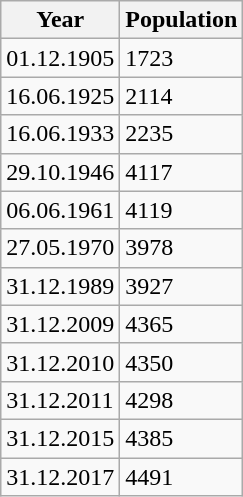<table class="wikitable">
<tr>
<th>Year</th>
<th>Population</th>
</tr>
<tr>
<td>01.12.1905</td>
<td>1723</td>
</tr>
<tr>
<td>16.06.1925</td>
<td>2114</td>
</tr>
<tr>
<td>16.06.1933</td>
<td>2235</td>
</tr>
<tr>
<td>29.10.1946</td>
<td>4117</td>
</tr>
<tr>
<td>06.06.1961</td>
<td>4119</td>
</tr>
<tr>
<td>27.05.1970</td>
<td>3978</td>
</tr>
<tr>
<td>31.12.1989</td>
<td>3927</td>
</tr>
<tr>
<td>31.12.2009</td>
<td>4365</td>
</tr>
<tr>
<td>31.12.2010</td>
<td>4350</td>
</tr>
<tr>
<td>31.12.2011</td>
<td>4298</td>
</tr>
<tr>
<td>31.12.2015</td>
<td>4385</td>
</tr>
<tr>
<td>31.12.2017</td>
<td>4491</td>
</tr>
</table>
